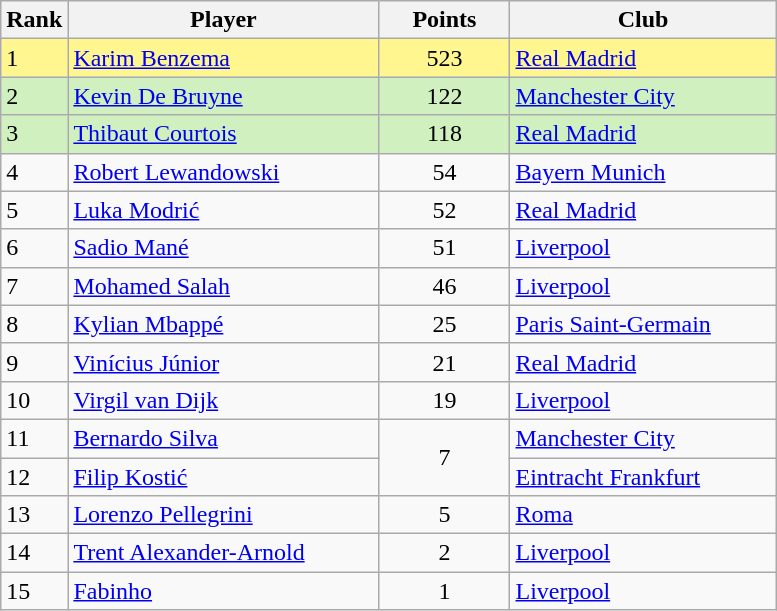<table class="wikitable">
<tr>
<th style="width:25px">Rank</th>
<th style="width:200px">Player</th>
<th style="width:80px">Points</th>
<th style="width:170px">Club</th>
</tr>
<tr bgcolor="#FFF68F">
<td>1</td>
<td> <a href='#'>Karim Benzema</a></td>
<td style="text-align:center">523</td>
<td> <a href='#'>Real Madrid</a></td>
</tr>
<tr bgcolor="#D0F0C0">
<td>2</td>
<td> <a href='#'>Kevin De Bruyne</a></td>
<td style="text-align:center">122</td>
<td> <a href='#'>Manchester City</a></td>
</tr>
<tr bgcolor="#D0F0C0">
<td>3</td>
<td> <a href='#'>Thibaut Courtois</a></td>
<td style="text-align:center">118</td>
<td> <a href='#'>Real Madrid</a></td>
</tr>
<tr>
<td>4</td>
<td> <a href='#'>Robert Lewandowski</a></td>
<td style="text-align:center">54</td>
<td> <a href='#'>Bayern Munich</a></td>
</tr>
<tr>
<td>5</td>
<td> <a href='#'>Luka Modrić</a></td>
<td style="text-align:center">52</td>
<td> <a href='#'>Real Madrid</a></td>
</tr>
<tr>
<td>6</td>
<td> <a href='#'>Sadio Mané</a></td>
<td style="text-align:center">51</td>
<td> <a href='#'>Liverpool</a></td>
</tr>
<tr>
<td>7</td>
<td> <a href='#'>Mohamed Salah</a></td>
<td style="text-align:center">46</td>
<td> <a href='#'>Liverpool</a></td>
</tr>
<tr>
<td>8</td>
<td> <a href='#'>Kylian Mbappé</a></td>
<td style="text-align:center">25</td>
<td> <a href='#'>Paris Saint-Germain</a></td>
</tr>
<tr>
<td>9</td>
<td> <a href='#'>Vinícius Júnior</a></td>
<td style="text-align:center">21</td>
<td> <a href='#'>Real Madrid</a></td>
</tr>
<tr>
<td>10</td>
<td> <a href='#'>Virgil van Dijk</a></td>
<td style="text-align:center">19</td>
<td> <a href='#'>Liverpool</a></td>
</tr>
<tr>
<td>11</td>
<td> <a href='#'>Bernardo Silva</a></td>
<td rowspan="2" style="text-align:center">7</td>
<td> <a href='#'>Manchester City</a></td>
</tr>
<tr>
<td>12</td>
<td> <a href='#'>Filip Kostić</a></td>
<td> <a href='#'>Eintracht Frankfurt</a></td>
</tr>
<tr>
<td>13</td>
<td> <a href='#'>Lorenzo Pellegrini</a></td>
<td style="text-align:center">5</td>
<td> <a href='#'>Roma</a></td>
</tr>
<tr>
<td>14</td>
<td> <a href='#'>Trent Alexander-Arnold</a></td>
<td style="text-align:center">2</td>
<td> <a href='#'>Liverpool</a></td>
</tr>
<tr>
<td>15</td>
<td> <a href='#'>Fabinho</a></td>
<td style="text-align:center">1</td>
<td> <a href='#'>Liverpool</a></td>
</tr>
</table>
